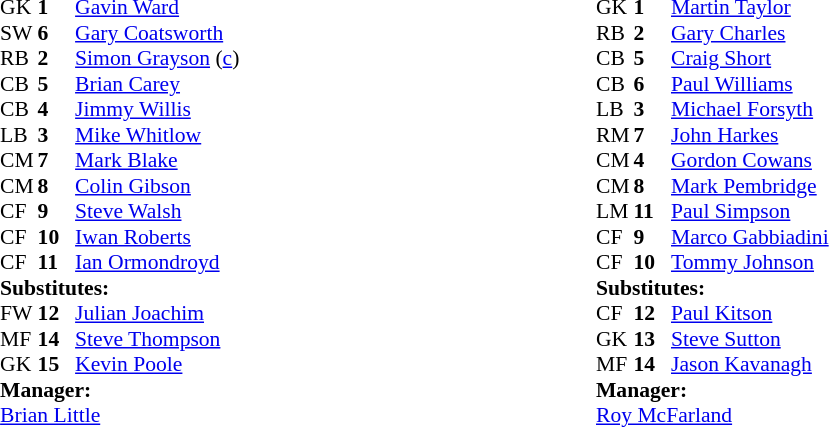<table width="100%">
<tr>
<td valign="top" width="50%"><br><table style="font-size: 90%" cellspacing="0" cellpadding="0" align="center">
<tr>
<th width="25"></th>
<th width="25"></th>
</tr>
<tr>
<td>GK</td>
<td><strong>1</strong></td>
<td><a href='#'>Gavin Ward</a></td>
</tr>
<tr>
<td>SW</td>
<td><strong>6</strong></td>
<td><a href='#'>Gary Coatsworth</a></td>
<td></td>
<td></td>
</tr>
<tr>
<td>RB</td>
<td><strong>2</strong></td>
<td><a href='#'>Simon Grayson</a> (<a href='#'>c</a>)</td>
</tr>
<tr>
<td>CB</td>
<td><strong>5</strong></td>
<td><a href='#'>Brian Carey</a></td>
</tr>
<tr>
<td>CB</td>
<td><strong>4</strong></td>
<td><a href='#'>Jimmy Willis</a></td>
</tr>
<tr>
<td>LB</td>
<td><strong>3</strong></td>
<td><a href='#'>Mike Whitlow</a></td>
</tr>
<tr>
<td>CM</td>
<td><strong>7</strong></td>
<td><a href='#'>Mark Blake</a></td>
</tr>
<tr>
<td>CM</td>
<td><strong>8</strong></td>
<td><a href='#'>Colin Gibson</a></td>
</tr>
<tr>
<td>CF</td>
<td><strong>9</strong></td>
<td><a href='#'>Steve Walsh</a></td>
</tr>
<tr>
<td>CF</td>
<td><strong>10</strong></td>
<td><a href='#'>Iwan Roberts</a></td>
<td></td>
<td></td>
</tr>
<tr>
<td>CF</td>
<td><strong>11</strong></td>
<td><a href='#'>Ian Ormondroyd</a></td>
</tr>
<tr>
<td colspan=4><strong>Substitutes:</strong></td>
</tr>
<tr>
<td>FW</td>
<td><strong>12</strong></td>
<td><a href='#'>Julian Joachim</a></td>
<td></td>
<td></td>
</tr>
<tr>
<td>MF</td>
<td><strong>14</strong></td>
<td><a href='#'>Steve Thompson</a></td>
<td></td>
<td></td>
</tr>
<tr>
<td>GK</td>
<td><strong>15</strong></td>
<td><a href='#'>Kevin Poole</a></td>
</tr>
<tr>
<td colspan=4><strong>Manager:</strong></td>
</tr>
<tr>
<td colspan="4"><a href='#'>Brian Little</a></td>
</tr>
</table>
</td>
<td valign="top" width="50%"><br><table style="font-size: 90%" cellspacing="0" cellpadding="0">
<tr>
<th width="25"></th>
<th width="25"></th>
</tr>
<tr>
<td>GK</td>
<td><strong>1</strong></td>
<td><a href='#'>Martin Taylor</a></td>
</tr>
<tr>
<td>RB</td>
<td><strong>2</strong></td>
<td><a href='#'>Gary Charles</a></td>
</tr>
<tr>
<td>CB</td>
<td><strong>5</strong></td>
<td><a href='#'>Craig Short</a></td>
</tr>
<tr>
<td>CB</td>
<td><strong>6</strong></td>
<td><a href='#'>Paul Williams</a></td>
</tr>
<tr>
<td>LB</td>
<td><strong>3</strong></td>
<td><a href='#'>Michael Forsyth</a></td>
<td></td>
<td></td>
</tr>
<tr>
<td>RM</td>
<td><strong>7</strong></td>
<td><a href='#'>John Harkes</a></td>
</tr>
<tr>
<td>CM</td>
<td><strong>4</strong></td>
<td><a href='#'>Gordon Cowans</a></td>
</tr>
<tr>
<td>CM</td>
<td><strong>8</strong></td>
<td><a href='#'>Mark Pembridge</a></td>
</tr>
<tr>
<td>LM</td>
<td><strong>11</strong></td>
<td><a href='#'>Paul Simpson</a></td>
</tr>
<tr>
<td>CF</td>
<td><strong>9</strong></td>
<td><a href='#'>Marco Gabbiadini</a></td>
</tr>
<tr>
<td>CF</td>
<td><strong>10</strong></td>
<td><a href='#'>Tommy Johnson</a></td>
</tr>
<tr>
<td colspan=4><strong>Substitutes:</strong></td>
</tr>
<tr>
<td>CF</td>
<td><strong>12</strong></td>
<td><a href='#'>Paul Kitson</a></td>
<td></td>
<td></td>
</tr>
<tr>
<td>GK</td>
<td><strong>13</strong></td>
<td><a href='#'>Steve Sutton</a></td>
</tr>
<tr>
<td>MF</td>
<td><strong>14</strong></td>
<td><a href='#'>Jason Kavanagh</a></td>
</tr>
<tr>
<td colspan=4><strong>Manager:</strong></td>
</tr>
<tr>
<td colspan="4"><a href='#'>Roy McFarland</a></td>
</tr>
</table>
</td>
</tr>
</table>
